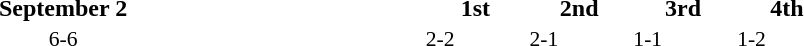<table width=60% cellspacing=1>
<tr>
<th width=20%></th>
<th width=16%>September 2</th>
<th width=20%></th>
<th width=8%>1st</th>
<th width=8%>2nd</th>
<th width=8%>3rd</th>
<th width=8%>4th</th>
</tr>
<tr style=font-size:90%>
<td align=right></td>
<td align=center>6-6</td>
<td></td>
<td>2-2</td>
<td>2-1</td>
<td>1-1</td>
<td>1-2</td>
</tr>
</table>
